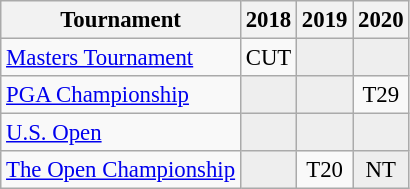<table class="wikitable" style="font-size:95%;text-align:center;">
<tr>
<th>Tournament</th>
<th>2018</th>
<th>2019</th>
<th>2020</th>
</tr>
<tr>
<td align=left><a href='#'>Masters Tournament</a></td>
<td>CUT</td>
<td style="background:#eeeeee;"></td>
<td style="background:#eeeeee;"></td>
</tr>
<tr>
<td align=left><a href='#'>PGA Championship</a></td>
<td style="background:#eeeeee;"></td>
<td style="background:#eeeeee;"></td>
<td>T29</td>
</tr>
<tr>
<td align=left><a href='#'>U.S. Open</a></td>
<td style="background:#eeeeee;"></td>
<td style="background:#eeeeee;"></td>
<td style="background:#eeeeee;"></td>
</tr>
<tr>
<td align=left><a href='#'>The Open Championship</a></td>
<td style="background:#eeeeee;"></td>
<td>T20</td>
<td style="background:#eeeeee;">NT</td>
</tr>
</table>
